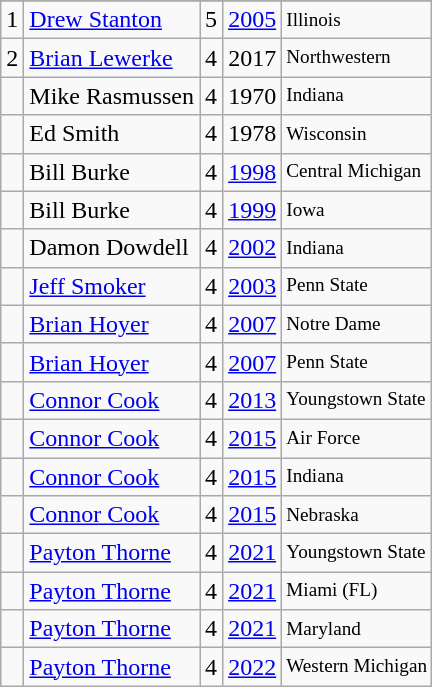<table class="wikitable">
<tr>
</tr>
<tr>
<td>1</td>
<td><a href='#'>Drew Stanton</a></td>
<td>5</td>
<td><a href='#'>2005</a></td>
<td style="font-size:80%;">Illinois</td>
</tr>
<tr>
<td>2</td>
<td><a href='#'>Brian Lewerke</a></td>
<td>4</td>
<td>2017</td>
<td style="font-size:80%;">Northwestern</td>
</tr>
<tr>
<td></td>
<td>Mike Rasmussen</td>
<td>4</td>
<td>1970</td>
<td style="font-size:80%;">Indiana</td>
</tr>
<tr>
<td></td>
<td>Ed Smith</td>
<td>4</td>
<td>1978</td>
<td style="font-size:80%;">Wisconsin</td>
</tr>
<tr>
<td></td>
<td>Bill Burke</td>
<td>4</td>
<td><a href='#'>1998</a></td>
<td style="font-size:80%;">Central Michigan</td>
</tr>
<tr>
<td></td>
<td>Bill Burke</td>
<td>4</td>
<td><a href='#'>1999</a></td>
<td style="font-size:80%;">Iowa</td>
</tr>
<tr>
<td></td>
<td>Damon Dowdell</td>
<td>4</td>
<td><a href='#'>2002</a></td>
<td style="font-size:80%;">Indiana</td>
</tr>
<tr>
<td></td>
<td><a href='#'>Jeff Smoker</a></td>
<td>4</td>
<td><a href='#'>2003</a></td>
<td style="font-size:80%;">Penn State</td>
</tr>
<tr>
<td></td>
<td><a href='#'>Brian Hoyer</a></td>
<td>4</td>
<td><a href='#'>2007</a></td>
<td style="font-size:80%;">Notre Dame</td>
</tr>
<tr>
<td></td>
<td><a href='#'>Brian Hoyer</a></td>
<td>4</td>
<td><a href='#'>2007</a></td>
<td style="font-size:80%;">Penn State</td>
</tr>
<tr>
<td></td>
<td><a href='#'>Connor Cook</a></td>
<td>4</td>
<td><a href='#'>2013</a></td>
<td style="font-size:80%;">Youngstown State</td>
</tr>
<tr>
<td></td>
<td><a href='#'>Connor Cook</a></td>
<td>4</td>
<td><a href='#'>2015</a></td>
<td style="font-size:80%;">Air Force</td>
</tr>
<tr>
<td></td>
<td><a href='#'>Connor Cook</a></td>
<td>4</td>
<td><a href='#'>2015</a></td>
<td style="font-size:80%;">Indiana</td>
</tr>
<tr>
<td></td>
<td><a href='#'>Connor Cook</a></td>
<td>4</td>
<td><a href='#'>2015</a></td>
<td style="font-size:80%;">Nebraska</td>
</tr>
<tr>
<td></td>
<td><a href='#'>Payton Thorne</a></td>
<td>4</td>
<td><a href='#'>2021</a></td>
<td style="font-size:80%;">Youngstown State</td>
</tr>
<tr>
<td></td>
<td><a href='#'>Payton Thorne</a></td>
<td>4</td>
<td><a href='#'>2021</a></td>
<td style="font-size:80%;">Miami (FL)</td>
</tr>
<tr>
<td></td>
<td><a href='#'>Payton Thorne</a></td>
<td>4</td>
<td><a href='#'>2021</a></td>
<td style="font-size:80%;">Maryland</td>
</tr>
<tr>
<td></td>
<td><a href='#'>Payton Thorne</a></td>
<td>4</td>
<td><a href='#'>2022</a></td>
<td style="font-size:80%;">Western Michigan</td>
</tr>
</table>
